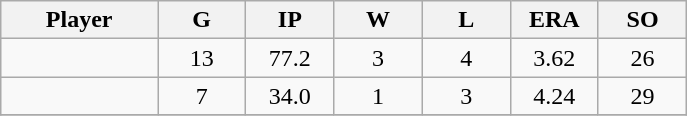<table class="wikitable sortable">
<tr>
<th bgcolor="#DDDDFF" width="16%">Player</th>
<th bgcolor="#DDDDFF" width="9%">G</th>
<th bgcolor="#DDDDFF" width="9%">IP</th>
<th bgcolor="#DDDDFF" width="9%">W</th>
<th bgcolor="#DDDDFF" width="9%">L</th>
<th bgcolor="#DDDDFF" width="9%">ERA</th>
<th bgcolor="#DDDDFF" width="9%">SO</th>
</tr>
<tr align="center">
<td></td>
<td>13</td>
<td>77.2</td>
<td>3</td>
<td>4</td>
<td>3.62</td>
<td>26</td>
</tr>
<tr align="center">
<td></td>
<td>7</td>
<td>34.0</td>
<td>1</td>
<td>3</td>
<td>4.24</td>
<td>29</td>
</tr>
<tr align="center">
</tr>
</table>
